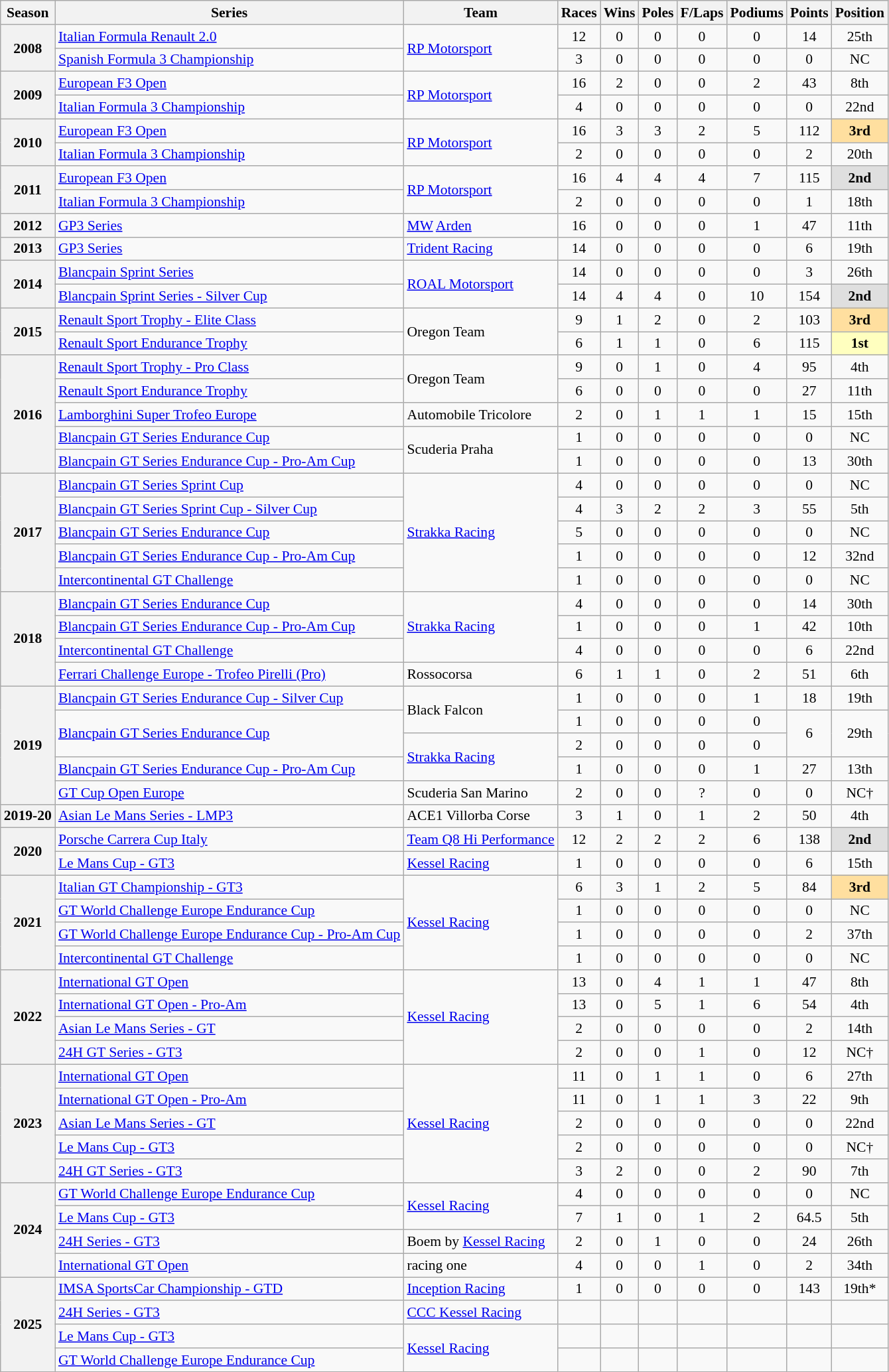<table class="wikitable" style="font-size: 90%; text-align:center">
<tr>
<th>Season</th>
<th>Series</th>
<th>Team</th>
<th>Races</th>
<th>Wins</th>
<th>Poles</th>
<th>F/Laps</th>
<th>Podiums</th>
<th>Points</th>
<th>Position</th>
</tr>
<tr>
<th rowspan="2">2008</th>
<td align=left><a href='#'>Italian Formula Renault 2.0</a></td>
<td rowspan="2" align="left"><a href='#'>RP Motorsport</a></td>
<td>12</td>
<td>0</td>
<td>0</td>
<td>0</td>
<td>0</td>
<td>14</td>
<td>25th</td>
</tr>
<tr>
<td align=left><a href='#'>Spanish Formula 3 Championship</a></td>
<td>3</td>
<td>0</td>
<td>0</td>
<td>0</td>
<td>0</td>
<td>0</td>
<td>NC</td>
</tr>
<tr>
<th rowspan=2>2009</th>
<td align=left><a href='#'>European F3 Open</a></td>
<td align=left rowspan=2><a href='#'>RP Motorsport</a></td>
<td>16</td>
<td>2</td>
<td>0</td>
<td>0</td>
<td>2</td>
<td>43</td>
<td>8th</td>
</tr>
<tr>
<td align=left><a href='#'>Italian Formula 3 Championship</a></td>
<td>4</td>
<td>0</td>
<td>0</td>
<td>0</td>
<td>0</td>
<td>0</td>
<td>22nd</td>
</tr>
<tr>
<th rowspan=2>2010</th>
<td align=left><a href='#'>European F3 Open</a></td>
<td align=left rowspan=2><a href='#'>RP Motorsport</a></td>
<td>16</td>
<td>3</td>
<td>3</td>
<td>2</td>
<td>5</td>
<td>112</td>
<td style="background:#FFDF9F;"><strong>3rd</strong></td>
</tr>
<tr>
<td align=left><a href='#'>Italian Formula 3 Championship</a></td>
<td>2</td>
<td>0</td>
<td>0</td>
<td>0</td>
<td>0</td>
<td>2</td>
<td>20th</td>
</tr>
<tr>
<th rowspan=2>2011</th>
<td align=left><a href='#'>European F3 Open</a></td>
<td align=left rowspan=2><a href='#'>RP Motorsport</a></td>
<td>16</td>
<td>4</td>
<td>4</td>
<td>4</td>
<td>7</td>
<td>115</td>
<td style="background:#DFDFDF;"><strong>2nd</strong></td>
</tr>
<tr>
<td align=left><a href='#'>Italian Formula 3 Championship</a></td>
<td>2</td>
<td>0</td>
<td>0</td>
<td>0</td>
<td>0</td>
<td>1</td>
<td>18th</td>
</tr>
<tr>
<th>2012</th>
<td align=left><a href='#'>GP3 Series</a></td>
<td align=left><a href='#'>MW</a> <a href='#'>Arden</a></td>
<td>16</td>
<td>0</td>
<td>0</td>
<td>0</td>
<td>1</td>
<td>47</td>
<td>11th</td>
</tr>
<tr>
<th>2013</th>
<td align=left><a href='#'>GP3 Series</a></td>
<td align=left><a href='#'>Trident Racing</a></td>
<td>14</td>
<td>0</td>
<td>0</td>
<td>0</td>
<td>0</td>
<td>6</td>
<td>19th</td>
</tr>
<tr>
<th rowspan=2>2014</th>
<td align=left><a href='#'>Blancpain Sprint Series</a></td>
<td align=left rowspan=2><a href='#'>ROAL Motorsport</a></td>
<td>14</td>
<td>0</td>
<td>0</td>
<td>0</td>
<td>0</td>
<td>3</td>
<td>26th</td>
</tr>
<tr>
<td align=left><a href='#'>Blancpain Sprint Series - Silver Cup</a></td>
<td>14</td>
<td>4</td>
<td>4</td>
<td>0</td>
<td>10</td>
<td>154</td>
<td style="background:#DFDFDF;"><strong>2nd</strong></td>
</tr>
<tr>
<th rowspan=2>2015</th>
<td align=left><a href='#'>Renault Sport Trophy - Elite Class</a></td>
<td align=left rowspan=2>Oregon Team</td>
<td>9</td>
<td>1</td>
<td>2</td>
<td>0</td>
<td>2</td>
<td>103</td>
<td style="background:#FFDF9F;"><strong>3rd</strong></td>
</tr>
<tr>
<td align=left><a href='#'>Renault Sport Endurance Trophy</a></td>
<td>6</td>
<td>1</td>
<td>1</td>
<td>0</td>
<td>6</td>
<td>115</td>
<td style="background:#FFFFBF;"><strong>1st</strong></td>
</tr>
<tr>
<th rowspan="5">2016</th>
<td align=left><a href='#'>Renault Sport Trophy - Pro Class</a></td>
<td align=left rowspan=2>Oregon Team</td>
<td>9</td>
<td>0</td>
<td>1</td>
<td>0</td>
<td>4</td>
<td>95</td>
<td>4th</td>
</tr>
<tr>
<td align=left><a href='#'>Renault Sport Endurance Trophy</a></td>
<td>6</td>
<td>0</td>
<td>0</td>
<td>0</td>
<td>0</td>
<td>27</td>
<td>11th</td>
</tr>
<tr>
<td align=left><a href='#'>Lamborghini Super Trofeo Europe</a></td>
<td align=left>Automobile Tricolore</td>
<td>2</td>
<td>0</td>
<td>1</td>
<td>1</td>
<td>1</td>
<td>15</td>
<td>15th</td>
</tr>
<tr>
<td align=left><a href='#'>Blancpain GT Series Endurance Cup</a></td>
<td align=left rowspan=2>Scuderia Praha</td>
<td>1</td>
<td>0</td>
<td>0</td>
<td>0</td>
<td>0</td>
<td>0</td>
<td>NC</td>
</tr>
<tr>
<td align=left><a href='#'>Blancpain GT Series Endurance Cup - Pro-Am Cup</a></td>
<td>1</td>
<td>0</td>
<td>0</td>
<td>0</td>
<td>0</td>
<td>13</td>
<td>30th</td>
</tr>
<tr>
<th rowspan=5>2017</th>
<td align=left><a href='#'>Blancpain GT Series Sprint Cup</a></td>
<td rowspan="5" align="left"><a href='#'>Strakka Racing</a></td>
<td>4</td>
<td>0</td>
<td>0</td>
<td>0</td>
<td>0</td>
<td>0</td>
<td>NC</td>
</tr>
<tr>
<td align=left><a href='#'>Blancpain GT Series Sprint Cup - Silver Cup</a></td>
<td>4</td>
<td>3</td>
<td>2</td>
<td>2</td>
<td>3</td>
<td>55</td>
<td>5th</td>
</tr>
<tr>
<td align=left><a href='#'>Blancpain GT Series Endurance Cup</a></td>
<td>5</td>
<td>0</td>
<td>0</td>
<td>0</td>
<td>0</td>
<td>0</td>
<td>NC</td>
</tr>
<tr>
<td align=left><a href='#'>Blancpain GT Series Endurance Cup - Pro-Am Cup</a></td>
<td>1</td>
<td>0</td>
<td>0</td>
<td>0</td>
<td>0</td>
<td>12</td>
<td>32nd</td>
</tr>
<tr>
<td align=left><a href='#'>Intercontinental GT Challenge</a></td>
<td>1</td>
<td>0</td>
<td>0</td>
<td>0</td>
<td>0</td>
<td>0</td>
<td>NC</td>
</tr>
<tr>
<th rowspan="4">2018</th>
<td align=left><a href='#'>Blancpain GT Series Endurance Cup</a></td>
<td rowspan="3" align="left"><a href='#'>Strakka Racing</a></td>
<td>4</td>
<td>0</td>
<td>0</td>
<td>0</td>
<td>0</td>
<td>14</td>
<td>30th</td>
</tr>
<tr>
<td align=left><a href='#'>Blancpain GT Series Endurance Cup - Pro-Am Cup</a></td>
<td>1</td>
<td>0</td>
<td>0</td>
<td>0</td>
<td>1</td>
<td>42</td>
<td>10th</td>
</tr>
<tr>
<td align=left><a href='#'>Intercontinental GT Challenge</a></td>
<td>4</td>
<td>0</td>
<td>0</td>
<td>0</td>
<td>0</td>
<td>6</td>
<td>22nd</td>
</tr>
<tr>
<td align=left><a href='#'>Ferrari Challenge Europe - Trofeo Pirelli (Pro)</a></td>
<td align=left>Rossocorsa</td>
<td>6</td>
<td>1</td>
<td>1</td>
<td>0</td>
<td>2</td>
<td>51</td>
<td>6th</td>
</tr>
<tr>
<th rowspan="5">2019</th>
<td align=left><a href='#'>Blancpain GT Series Endurance Cup - Silver Cup</a></td>
<td align=left rowspan=2>Black Falcon</td>
<td>1</td>
<td>0</td>
<td>0</td>
<td>0</td>
<td>1</td>
<td>18</td>
<td>19th</td>
</tr>
<tr>
<td align=left rowspan=2><a href='#'>Blancpain GT Series Endurance Cup</a></td>
<td>1</td>
<td>0</td>
<td>0</td>
<td>0</td>
<td>0</td>
<td rowspan=2>6</td>
<td rowspan=2>29th</td>
</tr>
<tr>
<td align=left rowspan=2><a href='#'>Strakka Racing</a></td>
<td>2</td>
<td>0</td>
<td>0</td>
<td>0</td>
<td>0</td>
</tr>
<tr>
<td align=left><a href='#'>Blancpain GT Series Endurance Cup - Pro-Am Cup</a></td>
<td>1</td>
<td>0</td>
<td>0</td>
<td>0</td>
<td>1</td>
<td>27</td>
<td>13th</td>
</tr>
<tr>
<td align=left><a href='#'>GT Cup Open Europe</a></td>
<td align=left>Scuderia San Marino</td>
<td>2</td>
<td>0</td>
<td>0</td>
<td>?</td>
<td>0</td>
<td>0</td>
<td>NC†</td>
</tr>
<tr>
<th>2019-20</th>
<td align=left><a href='#'>Asian Le Mans Series - LMP3</a></td>
<td align=left>ACE1 Villorba Corse</td>
<td>3</td>
<td>1</td>
<td>0</td>
<td>1</td>
<td>2</td>
<td>50</td>
<td>4th</td>
</tr>
<tr>
<th rowspan="2">2020</th>
<td align=left><a href='#'>Porsche Carrera Cup Italy</a></td>
<td align=left><a href='#'>Team Q8 Hi Performance</a></td>
<td>12</td>
<td>2</td>
<td>2</td>
<td>2</td>
<td>6</td>
<td>138</td>
<td style="background:#DFDFDF;"><strong>2nd</strong></td>
</tr>
<tr>
<td align=left><a href='#'>Le Mans Cup - GT3</a></td>
<td align=left><a href='#'>Kessel Racing</a></td>
<td>1</td>
<td>0</td>
<td>0</td>
<td>0</td>
<td>0</td>
<td>6</td>
<td>15th</td>
</tr>
<tr>
<th rowspan=4>2021</th>
<td align=left><a href='#'>Italian GT Championship - GT3</a></td>
<td rowspan=4 align=left><a href='#'>Kessel Racing</a></td>
<td>6</td>
<td>3</td>
<td>1</td>
<td>2</td>
<td>5</td>
<td>84</td>
<td style="background:#FFDF9F;"><strong>3rd</strong></td>
</tr>
<tr>
<td align=left><a href='#'>GT World Challenge Europe Endurance Cup</a></td>
<td>1</td>
<td>0</td>
<td>0</td>
<td>0</td>
<td>0</td>
<td>0</td>
<td>NC</td>
</tr>
<tr>
<td align=left><a href='#'>GT World Challenge Europe Endurance Cup - Pro-Am Cup</a></td>
<td>1</td>
<td>0</td>
<td>0</td>
<td>0</td>
<td>0</td>
<td>2</td>
<td>37th</td>
</tr>
<tr>
<td align=left><a href='#'>Intercontinental GT Challenge</a></td>
<td>1</td>
<td>0</td>
<td>0</td>
<td>0</td>
<td>0</td>
<td>0</td>
<td>NC</td>
</tr>
<tr>
<th rowspan="4">2022</th>
<td align=left><a href='#'>International GT Open</a></td>
<td rowspan="4" align="left"><a href='#'>Kessel Racing</a></td>
<td>13</td>
<td>0</td>
<td>4</td>
<td>1</td>
<td>1</td>
<td>47</td>
<td>8th</td>
</tr>
<tr>
<td align=left><a href='#'>International GT Open - Pro-Am</a></td>
<td>13</td>
<td>0</td>
<td>5</td>
<td>1</td>
<td>6</td>
<td>54</td>
<td>4th</td>
</tr>
<tr>
<td align=left><a href='#'>Asian Le Mans Series - GT</a></td>
<td>2</td>
<td>0</td>
<td>0</td>
<td>0</td>
<td>0</td>
<td>2</td>
<td>14th</td>
</tr>
<tr>
<td align=left><a href='#'>24H GT Series - GT3</a></td>
<td>2</td>
<td>0</td>
<td>0</td>
<td>1</td>
<td>0</td>
<td>12</td>
<td>NC†</td>
</tr>
<tr>
<th rowspan="5">2023</th>
<td align=left><a href='#'>International GT Open</a></td>
<td rowspan="5" align="left"><a href='#'>Kessel Racing</a></td>
<td>11</td>
<td>0</td>
<td>1</td>
<td>1</td>
<td>0</td>
<td>6</td>
<td>27th</td>
</tr>
<tr>
<td align=left><a href='#'>International GT Open - Pro-Am</a></td>
<td>11</td>
<td>0</td>
<td>1</td>
<td>1</td>
<td>3</td>
<td>22</td>
<td>9th</td>
</tr>
<tr>
<td align=left><a href='#'>Asian Le Mans Series - GT</a></td>
<td>2</td>
<td>0</td>
<td>0</td>
<td>0</td>
<td>0</td>
<td>0</td>
<td>22nd</td>
</tr>
<tr>
<td align=left><a href='#'>Le Mans Cup - GT3</a></td>
<td>2</td>
<td>0</td>
<td>0</td>
<td>0</td>
<td>0</td>
<td>0</td>
<td>NC†</td>
</tr>
<tr>
<td align=left><a href='#'>24H GT Series - GT3</a></td>
<td>3</td>
<td>2</td>
<td>0</td>
<td>0</td>
<td>2</td>
<td>90</td>
<td>7th</td>
</tr>
<tr>
<th rowspan="4">2024</th>
<td align=left><a href='#'>GT World Challenge Europe Endurance Cup</a></td>
<td rowspan="2" align="left"><a href='#'>Kessel Racing</a></td>
<td>4</td>
<td>0</td>
<td>0</td>
<td>0</td>
<td>0</td>
<td>0</td>
<td>NC</td>
</tr>
<tr>
<td align=left><a href='#'>Le Mans Cup - GT3</a></td>
<td>7</td>
<td>1</td>
<td>0</td>
<td>1</td>
<td>2</td>
<td>64.5</td>
<td>5th</td>
</tr>
<tr>
<td align=left><a href='#'>24H Series - GT3</a></td>
<td align=left>Boem by <a href='#'>Kessel Racing</a></td>
<td>2</td>
<td>0</td>
<td>1</td>
<td>0</td>
<td>0</td>
<td>24</td>
<td>26th</td>
</tr>
<tr>
<td align=left><a href='#'>International GT Open</a></td>
<td align=left>racing one</td>
<td>4</td>
<td>0</td>
<td>0</td>
<td>1</td>
<td>0</td>
<td>2</td>
<td>34th</td>
</tr>
<tr>
<th rowspan="4">2025</th>
<td align=left><a href='#'>IMSA SportsCar Championship - GTD</a></td>
<td align=left><a href='#'>Inception Racing</a></td>
<td>1</td>
<td>0</td>
<td>0</td>
<td>0</td>
<td>0</td>
<td>143</td>
<td>19th*</td>
</tr>
<tr>
<td align=left><a href='#'>24H Series - GT3</a></td>
<td align=left><a href='#'>CCC Kessel Racing</a></td>
<td></td>
<td></td>
<td></td>
<td></td>
<td></td>
<td></td>
<td></td>
</tr>
<tr>
<td align=left><a href='#'>Le Mans Cup - GT3</a></td>
<td rowspan="2" align="left"><a href='#'>Kessel Racing</a></td>
<td></td>
<td></td>
<td></td>
<td></td>
<td></td>
<td></td>
<td></td>
</tr>
<tr>
<td align=left><a href='#'>GT World Challenge Europe Endurance Cup</a></td>
<td></td>
<td></td>
<td></td>
<td></td>
<td></td>
<td></td>
<td></td>
</tr>
</table>
